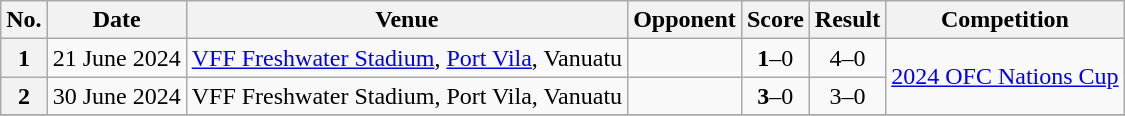<table class="wikitable">
<tr>
<th>No.</th>
<th>Date</th>
<th>Venue</th>
<th>Opponent</th>
<th>Score</th>
<th>Result</th>
<th>Competition</th>
</tr>
<tr>
<th align=center>1</th>
<td>21 June 2024</td>
<td><a href='#'>VFF Freshwater Stadium</a>, <a href='#'>Port Vila</a>, Vanuatu</td>
<td></td>
<td align=center><strong>1</strong>–0</td>
<td align=center>4–0</td>
<td rowspan=2><a href='#'>2024 OFC Nations Cup</a></td>
</tr>
<tr>
<th align=center>2</th>
<td>30 June 2024</td>
<td>VFF Freshwater Stadium, Port Vila, Vanuatu</td>
<td></td>
<td align=center><strong>3</strong>–0</td>
<td align=center>3–0</td>
</tr>
<tr>
</tr>
</table>
